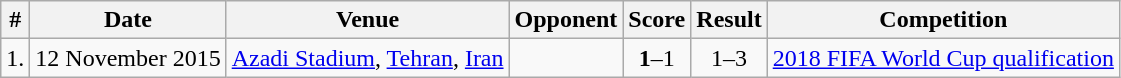<table class="wikitable">
<tr>
<th>#</th>
<th>Date</th>
<th>Venue</th>
<th>Opponent</th>
<th>Score</th>
<th>Result</th>
<th>Competition</th>
</tr>
<tr>
<td>1.</td>
<td>12 November 2015</td>
<td><a href='#'>Azadi Stadium</a>, <a href='#'>Tehran</a>, <a href='#'>Iran</a></td>
<td></td>
<td align=center><strong>1</strong>–1</td>
<td align=center>1–3</td>
<td><a href='#'>2018 FIFA World Cup qualification</a></td>
</tr>
</table>
